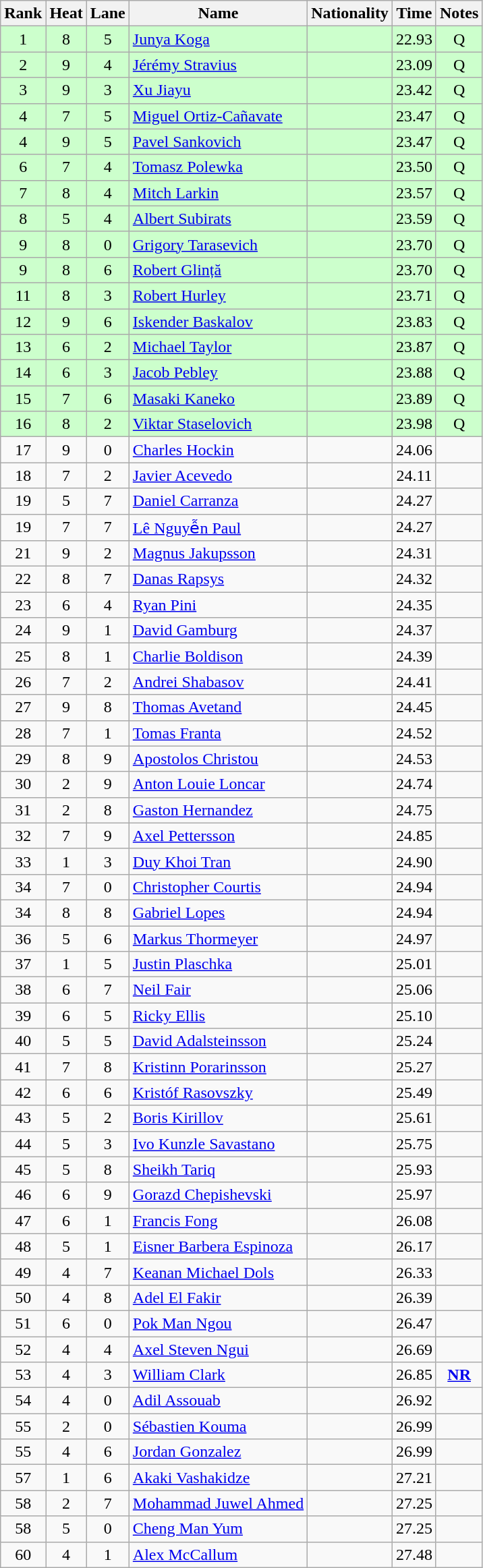<table class="wikitable sortable" style="text-align:center">
<tr>
<th>Rank</th>
<th>Heat</th>
<th>Lane</th>
<th>Name</th>
<th>Nationality</th>
<th>Time</th>
<th>Notes</th>
</tr>
<tr bgcolor=ccffcc>
<td>1</td>
<td>8</td>
<td>5</td>
<td align=left><a href='#'>Junya Koga</a></td>
<td align=left></td>
<td>22.93</td>
<td>Q</td>
</tr>
<tr bgcolor=ccffcc>
<td>2</td>
<td>9</td>
<td>4</td>
<td align=left><a href='#'>Jérémy Stravius</a></td>
<td align=left></td>
<td>23.09</td>
<td>Q</td>
</tr>
<tr bgcolor=ccffcc>
<td>3</td>
<td>9</td>
<td>3</td>
<td align=left><a href='#'>Xu Jiayu</a></td>
<td align=left></td>
<td>23.42</td>
<td>Q</td>
</tr>
<tr bgcolor=ccffcc>
<td>4</td>
<td>7</td>
<td>5</td>
<td align=left><a href='#'>Miguel Ortiz-Cañavate</a></td>
<td align=left></td>
<td>23.47</td>
<td>Q</td>
</tr>
<tr bgcolor=ccffcc>
<td>4</td>
<td>9</td>
<td>5</td>
<td align=left><a href='#'>Pavel Sankovich</a></td>
<td align=left></td>
<td>23.47</td>
<td>Q</td>
</tr>
<tr bgcolor=ccffcc>
<td>6</td>
<td>7</td>
<td>4</td>
<td align=left><a href='#'>Tomasz Polewka</a></td>
<td align=left></td>
<td>23.50</td>
<td>Q</td>
</tr>
<tr bgcolor=ccffcc>
<td>7</td>
<td>8</td>
<td>4</td>
<td align=left><a href='#'>Mitch Larkin</a></td>
<td align=left></td>
<td>23.57</td>
<td>Q</td>
</tr>
<tr bgcolor=ccffcc>
<td>8</td>
<td>5</td>
<td>4</td>
<td align=left><a href='#'>Albert Subirats</a></td>
<td align=left></td>
<td>23.59</td>
<td>Q</td>
</tr>
<tr bgcolor=ccffcc>
<td>9</td>
<td>8</td>
<td>0</td>
<td align=left><a href='#'>Grigory Tarasevich</a></td>
<td align=left></td>
<td>23.70</td>
<td>Q</td>
</tr>
<tr bgcolor=ccffcc>
<td>9</td>
<td>8</td>
<td>6</td>
<td align=left><a href='#'>Robert Glință</a></td>
<td align=left></td>
<td>23.70</td>
<td>Q</td>
</tr>
<tr bgcolor=ccffcc>
<td>11</td>
<td>8</td>
<td>3</td>
<td align=left><a href='#'>Robert Hurley</a></td>
<td align=left></td>
<td>23.71</td>
<td>Q</td>
</tr>
<tr bgcolor=ccffcc>
<td>12</td>
<td>9</td>
<td>6</td>
<td align=left><a href='#'>Iskender Baskalov</a></td>
<td align=left></td>
<td>23.83</td>
<td>Q</td>
</tr>
<tr bgcolor=ccffcc>
<td>13</td>
<td>6</td>
<td>2</td>
<td align=left><a href='#'>Michael Taylor</a></td>
<td align=left></td>
<td>23.87</td>
<td>Q</td>
</tr>
<tr bgcolor=ccffcc>
<td>14</td>
<td>6</td>
<td>3</td>
<td align=left><a href='#'>Jacob Pebley</a></td>
<td align=left></td>
<td>23.88</td>
<td>Q</td>
</tr>
<tr bgcolor=ccffcc>
<td>15</td>
<td>7</td>
<td>6</td>
<td align=left><a href='#'>Masaki Kaneko</a></td>
<td align=left></td>
<td>23.89</td>
<td>Q</td>
</tr>
<tr bgcolor=ccffcc>
<td>16</td>
<td>8</td>
<td>2</td>
<td align=left><a href='#'>Viktar Staselovich</a></td>
<td align=left></td>
<td>23.98</td>
<td>Q</td>
</tr>
<tr>
<td>17</td>
<td>9</td>
<td>0</td>
<td align=left><a href='#'>Charles Hockin</a></td>
<td align=left></td>
<td>24.06</td>
<td></td>
</tr>
<tr>
<td>18</td>
<td>7</td>
<td>2</td>
<td align=left><a href='#'>Javier Acevedo</a></td>
<td align=left></td>
<td>24.11</td>
<td></td>
</tr>
<tr>
<td>19</td>
<td>5</td>
<td>7</td>
<td align=left><a href='#'>Daniel Carranza</a></td>
<td align=left></td>
<td>24.27</td>
<td></td>
</tr>
<tr>
<td>19</td>
<td>7</td>
<td>7</td>
<td align=left><a href='#'>Lê Nguyễn Paul</a></td>
<td align=left></td>
<td>24.27</td>
<td></td>
</tr>
<tr>
<td>21</td>
<td>9</td>
<td>2</td>
<td align=left><a href='#'>Magnus Jakupsson</a></td>
<td align=left></td>
<td>24.31</td>
<td></td>
</tr>
<tr>
<td>22</td>
<td>8</td>
<td>7</td>
<td align=left><a href='#'>Danas Rapsys</a></td>
<td align=left></td>
<td>24.32</td>
<td></td>
</tr>
<tr>
<td>23</td>
<td>6</td>
<td>4</td>
<td align=left><a href='#'>Ryan Pini</a></td>
<td align=left></td>
<td>24.35</td>
<td></td>
</tr>
<tr>
<td>24</td>
<td>9</td>
<td>1</td>
<td align=left><a href='#'>David Gamburg</a></td>
<td align=left></td>
<td>24.37</td>
<td></td>
</tr>
<tr>
<td>25</td>
<td>8</td>
<td>1</td>
<td align=left><a href='#'>Charlie Boldison</a></td>
<td align=left></td>
<td>24.39</td>
<td></td>
</tr>
<tr>
<td>26</td>
<td>7</td>
<td>2</td>
<td align=left><a href='#'>Andrei Shabasov</a></td>
<td align=left></td>
<td>24.41</td>
<td></td>
</tr>
<tr>
<td>27</td>
<td>9</td>
<td>8</td>
<td align=left><a href='#'>Thomas Avetand</a></td>
<td align=left></td>
<td>24.45</td>
<td></td>
</tr>
<tr>
<td>28</td>
<td>7</td>
<td>1</td>
<td align=left><a href='#'>Tomas Franta</a></td>
<td align=left></td>
<td>24.52</td>
<td></td>
</tr>
<tr>
<td>29</td>
<td>8</td>
<td>9</td>
<td align=left><a href='#'>Apostolos Christou</a></td>
<td align=left></td>
<td>24.53</td>
<td></td>
</tr>
<tr>
<td>30</td>
<td>2</td>
<td>9</td>
<td align=left><a href='#'>Anton Louie Loncar</a></td>
<td align=left></td>
<td>24.74</td>
<td></td>
</tr>
<tr>
<td>31</td>
<td>2</td>
<td>8</td>
<td align=left><a href='#'>Gaston Hernandez</a></td>
<td align=left></td>
<td>24.75</td>
<td></td>
</tr>
<tr>
<td>32</td>
<td>7</td>
<td>9</td>
<td align=left><a href='#'>Axel Pettersson</a></td>
<td align=left></td>
<td>24.85</td>
<td></td>
</tr>
<tr>
<td>33</td>
<td>1</td>
<td>3</td>
<td align=left><a href='#'>Duy Khoi Tran</a></td>
<td align=left></td>
<td>24.90</td>
<td></td>
</tr>
<tr>
<td>34</td>
<td>7</td>
<td>0</td>
<td align=left><a href='#'>Christopher Courtis</a></td>
<td align=left></td>
<td>24.94</td>
<td></td>
</tr>
<tr>
<td>34</td>
<td>8</td>
<td>8</td>
<td align=left><a href='#'>Gabriel Lopes</a></td>
<td align=left></td>
<td>24.94</td>
<td></td>
</tr>
<tr>
<td>36</td>
<td>5</td>
<td>6</td>
<td align=left><a href='#'>Markus Thormeyer</a></td>
<td align=left></td>
<td>24.97</td>
<td></td>
</tr>
<tr>
<td>37</td>
<td>1</td>
<td>5</td>
<td align=left><a href='#'>Justin Plaschka</a></td>
<td align=left></td>
<td>25.01</td>
<td></td>
</tr>
<tr>
<td>38</td>
<td>6</td>
<td>7</td>
<td align=left><a href='#'>Neil Fair</a></td>
<td align=left></td>
<td>25.06</td>
<td></td>
</tr>
<tr>
<td>39</td>
<td>6</td>
<td>5</td>
<td align=left><a href='#'>Ricky Ellis</a></td>
<td align=left></td>
<td>25.10</td>
<td></td>
</tr>
<tr>
<td>40</td>
<td>5</td>
<td>5</td>
<td align=left><a href='#'>David Adalsteinsson</a></td>
<td align=left></td>
<td>25.24</td>
<td></td>
</tr>
<tr>
<td>41</td>
<td>7</td>
<td>8</td>
<td align=left><a href='#'>Kristinn Porarinsson</a></td>
<td align=left></td>
<td>25.27</td>
<td></td>
</tr>
<tr>
<td>42</td>
<td>6</td>
<td>6</td>
<td align=left><a href='#'>Kristóf Rasovszky</a></td>
<td align=left></td>
<td>25.49</td>
<td></td>
</tr>
<tr>
<td>43</td>
<td>5</td>
<td>2</td>
<td align=left><a href='#'>Boris Kirillov</a></td>
<td align=left></td>
<td>25.61</td>
<td></td>
</tr>
<tr>
<td>44</td>
<td>5</td>
<td>3</td>
<td align=left><a href='#'>Ivo Kunzle Savastano</a></td>
<td align=left></td>
<td>25.75</td>
<td></td>
</tr>
<tr>
<td>45</td>
<td>5</td>
<td>8</td>
<td align=left><a href='#'>Sheikh Tariq</a></td>
<td align=left></td>
<td>25.93</td>
<td></td>
</tr>
<tr>
<td>46</td>
<td>6</td>
<td>9</td>
<td align=left><a href='#'>Gorazd Chepishevski</a></td>
<td align=left></td>
<td>25.97</td>
<td></td>
</tr>
<tr>
<td>47</td>
<td>6</td>
<td>1</td>
<td align=left><a href='#'>Francis Fong</a></td>
<td align=left></td>
<td>26.08</td>
<td></td>
</tr>
<tr>
<td>48</td>
<td>5</td>
<td>1</td>
<td align=left><a href='#'>Eisner Barbera Espinoza</a></td>
<td align=left></td>
<td>26.17</td>
<td></td>
</tr>
<tr>
<td>49</td>
<td>4</td>
<td>7</td>
<td align=left><a href='#'>Keanan Michael Dols</a></td>
<td align=left></td>
<td>26.33</td>
<td></td>
</tr>
<tr>
<td>50</td>
<td>4</td>
<td>8</td>
<td align=left><a href='#'>Adel El Fakir</a></td>
<td align=left></td>
<td>26.39</td>
<td></td>
</tr>
<tr>
<td>51</td>
<td>6</td>
<td>0</td>
<td align=left><a href='#'>Pok Man Ngou</a></td>
<td align=left></td>
<td>26.47</td>
<td></td>
</tr>
<tr>
<td>52</td>
<td>4</td>
<td>4</td>
<td align=left><a href='#'>Axel Steven Ngui</a></td>
<td align=left></td>
<td>26.69</td>
<td></td>
</tr>
<tr>
<td>53</td>
<td>4</td>
<td>3</td>
<td align=left><a href='#'>William Clark</a></td>
<td align=left></td>
<td>26.85</td>
<td><strong><a href='#'>NR</a></strong></td>
</tr>
<tr>
<td>54</td>
<td>4</td>
<td>0</td>
<td align=left><a href='#'>Adil Assouab</a></td>
<td align=left></td>
<td>26.92</td>
<td></td>
</tr>
<tr>
<td>55</td>
<td>2</td>
<td>0</td>
<td align=left><a href='#'>Sébastien Kouma</a></td>
<td align=left></td>
<td>26.99</td>
<td></td>
</tr>
<tr>
<td>55</td>
<td>4</td>
<td>6</td>
<td align=left><a href='#'>Jordan Gonzalez</a></td>
<td align=left></td>
<td>26.99</td>
<td></td>
</tr>
<tr>
<td>57</td>
<td>1</td>
<td>6</td>
<td align=left><a href='#'>Akaki Vashakidze</a></td>
<td align=left></td>
<td>27.21</td>
<td></td>
</tr>
<tr>
<td>58</td>
<td>2</td>
<td>7</td>
<td align=left><a href='#'>Mohammad Juwel Ahmed</a></td>
<td align=left></td>
<td>27.25</td>
<td></td>
</tr>
<tr>
<td>58</td>
<td>5</td>
<td>0</td>
<td align=left><a href='#'>Cheng Man Yum</a></td>
<td align=left></td>
<td>27.25</td>
<td></td>
</tr>
<tr>
<td>60</td>
<td>4</td>
<td>1</td>
<td align=left><a href='#'>Alex McCallum</a></td>
<td align=left></td>
<td>27.48</td>
<td></td>
</tr>
</table>
